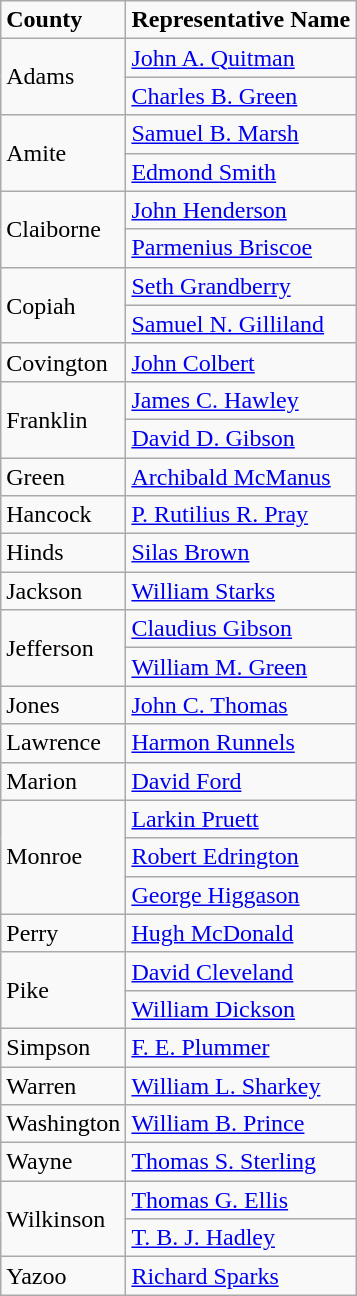<table class="wikitable">
<tr>
<td><strong>County</strong></td>
<td><strong>Representative Name</strong></td>
</tr>
<tr>
<td colspan="1" rowspan="2">Adams</td>
<td><a href='#'>John A. Quitman</a></td>
</tr>
<tr>
<td><a href='#'>Charles B. Green</a></td>
</tr>
<tr>
<td colspan="1" rowspan="2">Amite</td>
<td><a href='#'>Samuel B. Marsh</a></td>
</tr>
<tr>
<td><a href='#'>Edmond Smith</a></td>
</tr>
<tr>
<td colspan="1" rowspan="2">Claiborne</td>
<td><a href='#'>John Henderson</a></td>
</tr>
<tr>
<td><a href='#'>Parmenius Briscoe</a></td>
</tr>
<tr>
<td colspan="1" rowspan="2">Copiah</td>
<td><a href='#'>Seth Grandberry</a></td>
</tr>
<tr>
<td><a href='#'>Samuel N. Gilliland</a></td>
</tr>
<tr>
<td>Covington</td>
<td><a href='#'>John Colbert</a></td>
</tr>
<tr>
<td colspan="1" rowspan="2">Franklin</td>
<td><a href='#'>James C. Hawley</a></td>
</tr>
<tr>
<td><a href='#'>David D. Gibson</a></td>
</tr>
<tr>
<td colspan="1">Green</td>
<td><a href='#'>Archibald McManus</a></td>
</tr>
<tr>
<td colspan="1">Hancock</td>
<td><a href='#'>P. Rutilius R. Pray</a></td>
</tr>
<tr>
<td>Hinds</td>
<td><a href='#'>Silas Brown</a></td>
</tr>
<tr>
<td>Jackson</td>
<td><a href='#'>William Starks</a></td>
</tr>
<tr>
<td colspan="1" rowspan="2">Jefferson</td>
<td><a href='#'>Claudius Gibson</a></td>
</tr>
<tr>
<td><a href='#'>William M. Green</a></td>
</tr>
<tr>
<td>Jones</td>
<td><a href='#'>John C. Thomas</a></td>
</tr>
<tr>
<td colspan="1">Lawrence</td>
<td><a href='#'>Harmon Runnels</a></td>
</tr>
<tr>
<td>Marion</td>
<td><a href='#'>David Ford</a></td>
</tr>
<tr>
<td colspan="1" rowspan="3">Monroe</td>
<td><a href='#'>Larkin Pruett</a></td>
</tr>
<tr>
<td><a href='#'>Robert Edrington</a></td>
</tr>
<tr>
<td><a href='#'>George Higgason</a></td>
</tr>
<tr>
<td colspan="1">Perry</td>
<td><a href='#'>Hugh McDonald</a></td>
</tr>
<tr>
<td colspan="1" rowspan="2">Pike</td>
<td><a href='#'>David Cleveland</a></td>
</tr>
<tr>
<td><a href='#'>William Dickson</a></td>
</tr>
<tr>
<td>Simpson</td>
<td><a href='#'>F. E. Plummer</a></td>
</tr>
<tr>
<td>Warren</td>
<td><a href='#'>William L. Sharkey</a></td>
</tr>
<tr>
<td>Washington</td>
<td><a href='#'>William B. Prince</a></td>
</tr>
<tr>
<td colspan="1">Wayne</td>
<td><a href='#'>Thomas S. Sterling</a></td>
</tr>
<tr>
<td colspan="1" rowspan="2">Wilkinson</td>
<td><a href='#'>Thomas G. Ellis</a></td>
</tr>
<tr>
<td><a href='#'>T. B. J. Hadley</a></td>
</tr>
<tr>
<td>Yazoo</td>
<td><a href='#'>Richard Sparks</a></td>
</tr>
</table>
